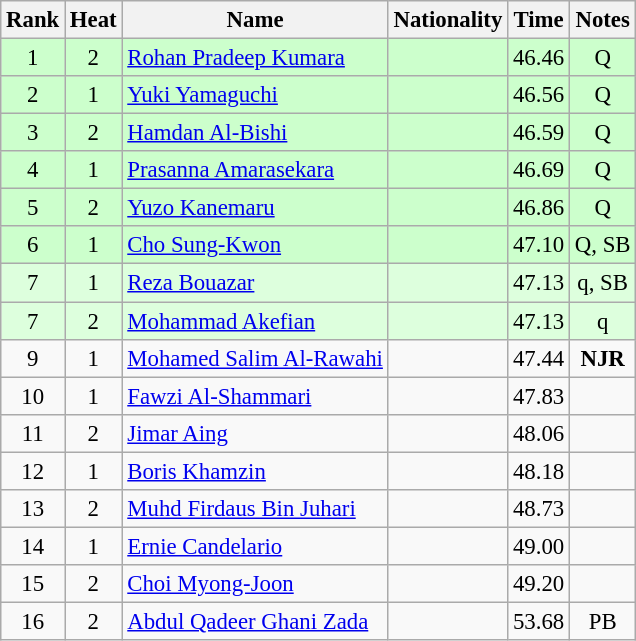<table class="wikitable sortable" style="text-align:center; font-size:95%">
<tr>
<th>Rank</th>
<th>Heat</th>
<th>Name</th>
<th>Nationality</th>
<th>Time</th>
<th>Notes</th>
</tr>
<tr bgcolor=ccffcc>
<td>1</td>
<td>2</td>
<td align=left><a href='#'>Rohan Pradeep Kumara</a></td>
<td align=left></td>
<td>46.46</td>
<td>Q</td>
</tr>
<tr bgcolor=ccffcc>
<td>2</td>
<td>1</td>
<td align=left><a href='#'>Yuki Yamaguchi</a></td>
<td align=left></td>
<td>46.56</td>
<td>Q</td>
</tr>
<tr bgcolor=ccffcc>
<td>3</td>
<td>2</td>
<td align=left><a href='#'>Hamdan Al-Bishi</a></td>
<td align=left></td>
<td>46.59</td>
<td>Q</td>
</tr>
<tr bgcolor=ccffcc>
<td>4</td>
<td>1</td>
<td align=left><a href='#'>Prasanna Amarasekara</a></td>
<td align=left></td>
<td>46.69</td>
<td>Q</td>
</tr>
<tr bgcolor=ccffcc>
<td>5</td>
<td>2</td>
<td align=left><a href='#'>Yuzo Kanemaru</a></td>
<td align=left></td>
<td>46.86</td>
<td>Q</td>
</tr>
<tr bgcolor=ccffcc>
<td>6</td>
<td>1</td>
<td align=left><a href='#'>Cho Sung-Kwon</a></td>
<td align=left></td>
<td>47.10</td>
<td>Q, SB</td>
</tr>
<tr bgcolor=ddffdd>
<td>7</td>
<td>1</td>
<td align=left><a href='#'>Reza Bouazar</a></td>
<td align=left></td>
<td>47.13</td>
<td>q, SB</td>
</tr>
<tr bgcolor=ddffdd>
<td>7</td>
<td>2</td>
<td align=left><a href='#'>Mohammad Akefian</a></td>
<td align=left></td>
<td>47.13</td>
<td>q</td>
</tr>
<tr>
<td>9</td>
<td>1</td>
<td align=left><a href='#'>Mohamed Salim Al-Rawahi</a></td>
<td align=left></td>
<td>47.44</td>
<td><strong>NJR</strong></td>
</tr>
<tr>
<td>10</td>
<td>1</td>
<td align=left><a href='#'>Fawzi Al-Shammari</a></td>
<td align=left></td>
<td>47.83</td>
<td></td>
</tr>
<tr>
<td>11</td>
<td>2</td>
<td align=left><a href='#'>Jimar Aing</a></td>
<td align=left></td>
<td>48.06</td>
<td></td>
</tr>
<tr>
<td>12</td>
<td>1</td>
<td align=left><a href='#'>Boris Khamzin</a></td>
<td align=left></td>
<td>48.18</td>
<td></td>
</tr>
<tr>
<td>13</td>
<td>2</td>
<td align=left><a href='#'>Muhd Firdaus Bin Juhari</a></td>
<td align=left></td>
<td>48.73</td>
<td></td>
</tr>
<tr>
<td>14</td>
<td>1</td>
<td align=left><a href='#'>Ernie Candelario</a></td>
<td align=left></td>
<td>49.00</td>
<td></td>
</tr>
<tr>
<td>15</td>
<td>2</td>
<td align=left><a href='#'>Choi Myong-Joon</a></td>
<td align=left></td>
<td>49.20</td>
<td></td>
</tr>
<tr>
<td>16</td>
<td>2</td>
<td align=left><a href='#'>Abdul Qadeer Ghani Zada</a></td>
<td align=left></td>
<td>53.68</td>
<td>PB</td>
</tr>
</table>
